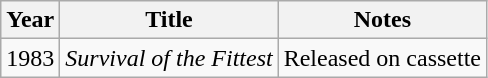<table class="wikitable">
<tr>
<th>Year</th>
<th>Title</th>
<th>Notes</th>
</tr>
<tr>
<td>1983</td>
<td><em>Survival of the Fittest</em></td>
<td>Released on cassette</td>
</tr>
</table>
